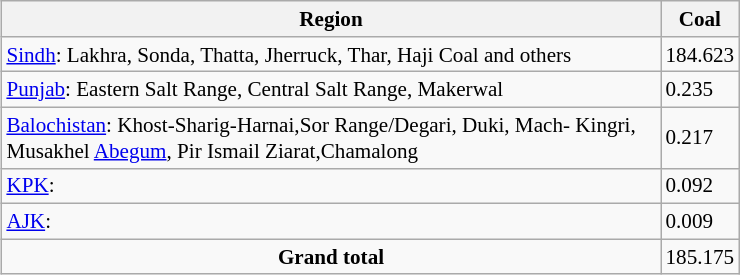<table class="wikitable" style="font-size:88%; width:35em; float:right; margin-left:1em">
<tr>
<th>Region</th>
<th>Coal<br></th>
</tr>
<tr>
<td align="left"><a href='#'>Sindh</a>: Lakhra, Sonda, Thatta, Jherruck, Thar, Haji Coal and others</td>
<td>184.623</td>
</tr>
<tr>
<td align="left"><a href='#'>Punjab</a>: Eastern Salt Range, Central Salt Range, Makerwal</td>
<td>0.235</td>
</tr>
<tr>
<td align="left"><a href='#'>Balochistan</a>: Khost-Sharig-Harnai,Sor Range/Degari, Duki, Mach- Kingri, Musakhel <a href='#'>Abegum</a>, Pir Ismail Ziarat,Chamalong</td>
<td>0.217</td>
</tr>
<tr>
<td align="left"><a href='#'>KPK</a>:</td>
<td>0.092</td>
</tr>
<tr>
<td align="left"><a href='#'>AJK</a>:</td>
<td>0.009</td>
</tr>
<tr>
<td align="center"><strong>Grand total</strong></td>
<td>185.175</td>
</tr>
</table>
